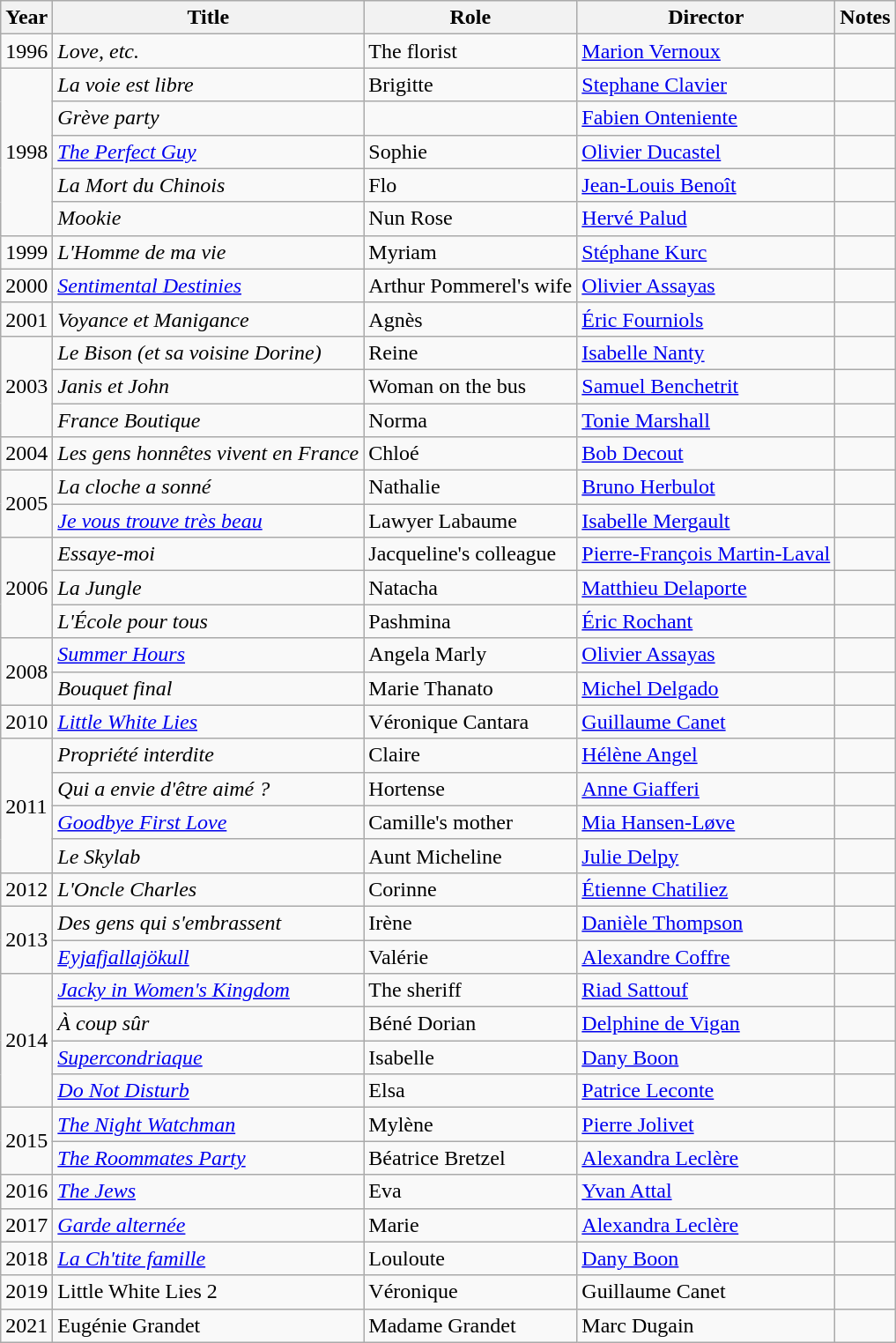<table class="wikitable sortable">
<tr>
<th>Year</th>
<th>Title</th>
<th>Role</th>
<th>Director</th>
<th class=unsortable>Notes</th>
</tr>
<tr>
<td>1996</td>
<td><em>Love, etc.</em></td>
<td>The florist</td>
<td><a href='#'>Marion Vernoux</a></td>
<td></td>
</tr>
<tr>
<td rowspan=5>1998</td>
<td><em>La voie est libre</em></td>
<td>Brigitte</td>
<td><a href='#'>Stephane Clavier</a></td>
<td></td>
</tr>
<tr>
<td><em>Grève party</em></td>
<td></td>
<td><a href='#'>Fabien Onteniente</a></td>
<td></td>
</tr>
<tr>
<td><em><a href='#'>The Perfect Guy</a></em></td>
<td>Sophie</td>
<td><a href='#'>Olivier Ducastel</a></td>
<td></td>
</tr>
<tr>
<td><em>La Mort du Chinois</em></td>
<td>Flo</td>
<td><a href='#'>Jean-Louis Benoît</a></td>
<td></td>
</tr>
<tr>
<td><em>Mookie</em></td>
<td>Nun Rose</td>
<td><a href='#'>Hervé Palud</a></td>
<td></td>
</tr>
<tr>
<td>1999</td>
<td><em>L'Homme de ma vie</em></td>
<td>Myriam</td>
<td><a href='#'>Stéphane Kurc</a></td>
<td></td>
</tr>
<tr>
<td>2000</td>
<td><em><a href='#'>Sentimental Destinies</a></em></td>
<td>Arthur Pommerel's wife</td>
<td><a href='#'>Olivier Assayas</a></td>
<td></td>
</tr>
<tr>
<td>2001</td>
<td><em>Voyance et Manigance</em></td>
<td>Agnès</td>
<td><a href='#'>Éric Fourniols</a></td>
<td></td>
</tr>
<tr>
<td rowspan=3>2003</td>
<td><em>Le Bison (et sa voisine Dorine)</em></td>
<td>Reine</td>
<td><a href='#'>Isabelle Nanty</a></td>
<td></td>
</tr>
<tr>
<td><em>Janis et John</em></td>
<td>Woman on the bus</td>
<td><a href='#'>Samuel Benchetrit</a></td>
<td></td>
</tr>
<tr>
<td><em>France Boutique</em></td>
<td>Norma</td>
<td><a href='#'>Tonie Marshall</a></td>
<td></td>
</tr>
<tr>
<td>2004</td>
<td><em>Les gens honnêtes vivent en France</em></td>
<td>Chloé</td>
<td><a href='#'>Bob Decout</a></td>
<td></td>
</tr>
<tr>
<td rowspan=2>2005</td>
<td><em>La cloche a sonné</em></td>
<td>Nathalie</td>
<td><a href='#'>Bruno Herbulot</a></td>
<td></td>
</tr>
<tr>
<td><em><a href='#'>Je vous trouve très beau</a></em></td>
<td>Lawyer Labaume</td>
<td><a href='#'>Isabelle Mergault</a></td>
<td></td>
</tr>
<tr>
<td rowspan=3>2006</td>
<td><em>Essaye-moi</em></td>
<td>Jacqueline's colleague</td>
<td><a href='#'>Pierre-François Martin-Laval</a></td>
<td></td>
</tr>
<tr>
<td><em>La Jungle</em></td>
<td>Natacha</td>
<td><a href='#'>Matthieu Delaporte</a></td>
<td></td>
</tr>
<tr>
<td><em>L'École pour tous</em></td>
<td>Pashmina</td>
<td><a href='#'>Éric Rochant</a></td>
<td></td>
</tr>
<tr>
<td rowspan=2>2008</td>
<td><em><a href='#'>Summer Hours</a></em></td>
<td>Angela Marly</td>
<td><a href='#'>Olivier Assayas</a></td>
<td></td>
</tr>
<tr>
<td><em>Bouquet final</em></td>
<td>Marie Thanato</td>
<td><a href='#'>Michel Delgado</a></td>
<td></td>
</tr>
<tr>
<td>2010</td>
<td><em><a href='#'>Little White Lies</a></em></td>
<td>Véronique Cantara</td>
<td><a href='#'>Guillaume Canet</a></td>
<td></td>
</tr>
<tr>
<td rowspan=4>2011</td>
<td><em>Propriété interdite</em></td>
<td>Claire</td>
<td><a href='#'>Hélène Angel</a></td>
<td></td>
</tr>
<tr>
<td><em>Qui a envie d'être aimé ?</em></td>
<td>Hortense</td>
<td><a href='#'>Anne Giafferi</a></td>
<td></td>
</tr>
<tr>
<td><em><a href='#'>Goodbye First Love</a></em></td>
<td>Camille's mother</td>
<td><a href='#'>Mia Hansen-Løve</a></td>
<td></td>
</tr>
<tr>
<td><em>Le Skylab</em></td>
<td>Aunt Micheline</td>
<td><a href='#'>Julie Delpy</a></td>
<td></td>
</tr>
<tr>
<td>2012</td>
<td><em>L'Oncle Charles</em></td>
<td>Corinne</td>
<td><a href='#'>Étienne Chatiliez</a></td>
<td></td>
</tr>
<tr>
<td rowspan=2>2013</td>
<td><em>Des gens qui s'embrassent</em></td>
<td>Irène</td>
<td><a href='#'>Danièle Thompson</a></td>
<td></td>
</tr>
<tr>
<td><em><a href='#'>Eyjafjallajökull</a></em></td>
<td>Valérie</td>
<td><a href='#'>Alexandre Coffre</a></td>
<td></td>
</tr>
<tr>
<td rowspan=4>2014</td>
<td><em><a href='#'>Jacky in Women's Kingdom</a></em></td>
<td>The sheriff</td>
<td><a href='#'>Riad Sattouf</a></td>
<td></td>
</tr>
<tr>
<td><em>À coup sûr</em></td>
<td>Béné Dorian</td>
<td><a href='#'>Delphine de Vigan</a></td>
<td></td>
</tr>
<tr>
<td><em><a href='#'>Supercondriaque</a></em></td>
<td>Isabelle</td>
<td><a href='#'>Dany Boon</a></td>
<td></td>
</tr>
<tr>
<td><em><a href='#'>Do Not Disturb</a></em></td>
<td>Elsa</td>
<td><a href='#'>Patrice Leconte</a></td>
<td></td>
</tr>
<tr>
<td rowspan=2>2015</td>
<td><em><a href='#'>The Night Watchman</a></em></td>
<td>Mylène</td>
<td><a href='#'>Pierre Jolivet</a></td>
<td></td>
</tr>
<tr>
<td><em><a href='#'>The Roommates Party</a></em></td>
<td>Béatrice Bretzel</td>
<td><a href='#'>Alexandra Leclère</a></td>
<td></td>
</tr>
<tr>
<td>2016</td>
<td><em><a href='#'>The Jews</a></em></td>
<td>Eva</td>
<td><a href='#'>Yvan Attal</a></td>
<td></td>
</tr>
<tr>
<td>2017</td>
<td><em><a href='#'>Garde alternée</a></em></td>
<td>Marie</td>
<td><a href='#'>Alexandra Leclère</a></td>
<td></td>
</tr>
<tr>
<td>2018</td>
<td><em><a href='#'>La Ch'tite famille</a></em></td>
<td>Louloute</td>
<td><a href='#'>Dany Boon</a></td>
<td></td>
</tr>
<tr>
<td>2019</td>
<td>Little White Lies 2</td>
<td>Véronique</td>
<td>Guillaume Canet</td>
<td></td>
</tr>
<tr>
<td>2021</td>
<td>Eugénie Grandet</td>
<td>Madame Grandet</td>
<td>Marc Dugain</td>
<td></td>
</tr>
</table>
